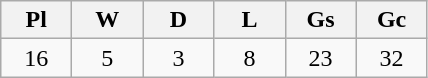<table class="wikitable" style="text-align:center">
<tr>
<th width=40px>Pl</th>
<th width=40px>W</th>
<th width=40px>D</th>
<th width=40px>L</th>
<th width=40px>Gs</th>
<th width=40px>Gc</th>
</tr>
<tr>
<td>16</td>
<td>5</td>
<td>3</td>
<td>8</td>
<td>23</td>
<td>32</td>
</tr>
</table>
